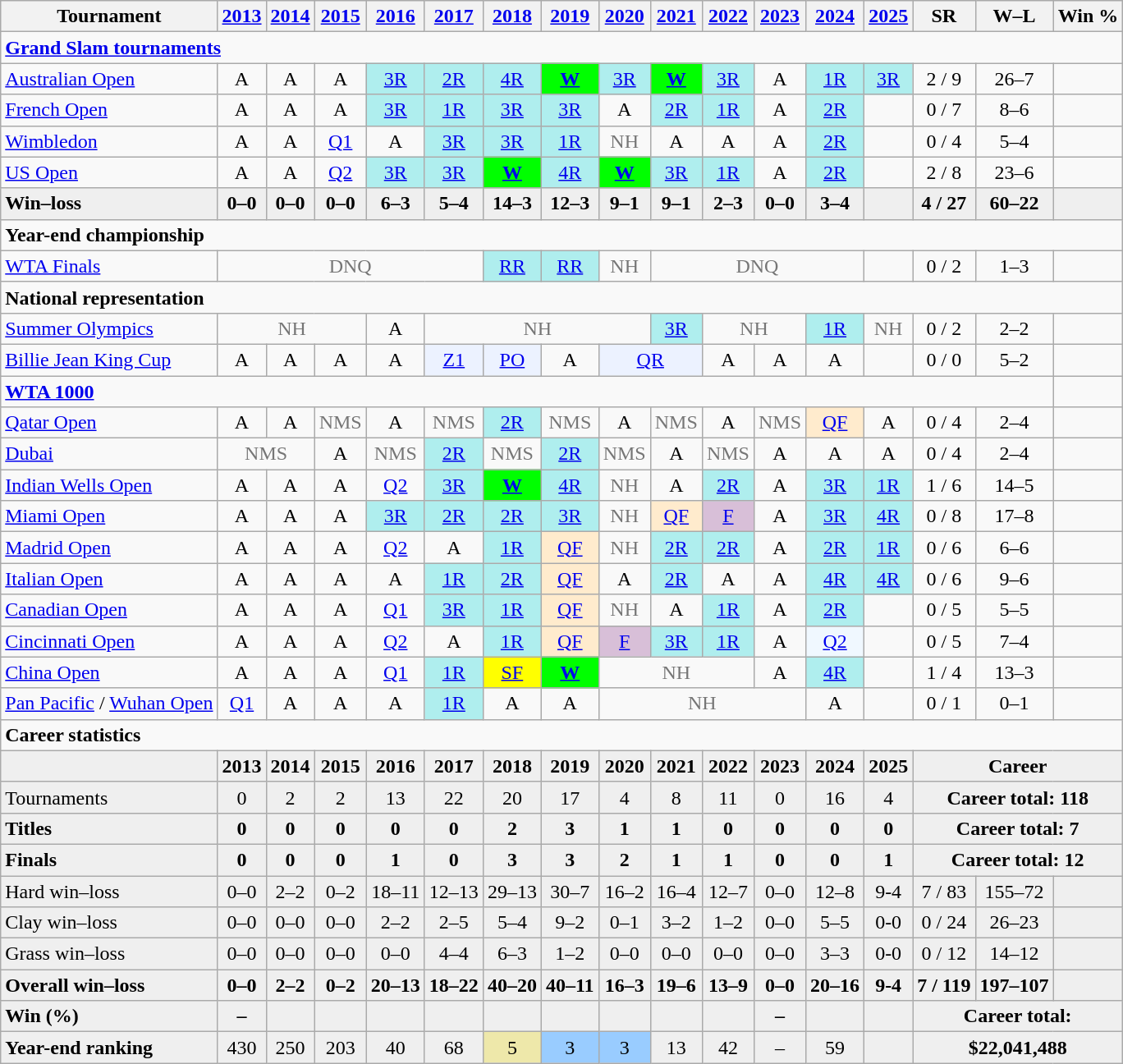<table class=wikitable style=text-align:center>
<tr>
<th>Tournament</th>
<th><a href='#'>2013</a></th>
<th><a href='#'>2014</a></th>
<th><a href='#'>2015</a></th>
<th><a href='#'>2016</a></th>
<th><a href='#'>2017</a></th>
<th><a href='#'>2018</a></th>
<th><a href='#'>2019</a></th>
<th><a href='#'>2020</a></th>
<th><a href='#'>2021</a></th>
<th><a href='#'>2022</a></th>
<th><a href='#'>2023</a></th>
<th><a href='#'>2024</a></th>
<th><a href='#'>2025</a></th>
<th>SR</th>
<th>W–L</th>
<th>Win %</th>
</tr>
<tr>
<td colspan="17" style="text-align:left"><strong><a href='#'>Grand Slam tournaments</a></strong></td>
</tr>
<tr>
<td align=left><a href='#'>Australian Open</a></td>
<td>A</td>
<td>A</td>
<td>A</td>
<td style=background:#afeeee><a href='#'>3R</a></td>
<td style=background:#afeeee><a href='#'>2R</a></td>
<td style=background:#afeeee><a href='#'>4R</a></td>
<td style=background:lime><a href='#'><strong>W</strong></a></td>
<td style=background:#afeeee><a href='#'>3R</a></td>
<td style=background:lime><a href='#'><strong>W</strong></a></td>
<td style=background:#afeeee><a href='#'>3R</a></td>
<td>A</td>
<td style=background:#afeeee><a href='#'>1R</a></td>
<td style=background:#afeeee><a href='#'>3R</a></td>
<td>2 / 9</td>
<td>26–7</td>
<td></td>
</tr>
<tr>
<td align=left><a href='#'>French Open</a></td>
<td>A</td>
<td>A</td>
<td>A</td>
<td style=background:#afeeee><a href='#'>3R</a></td>
<td style=background:#afeeee><a href='#'>1R</a></td>
<td style=background:#afeeee><a href='#'>3R</a></td>
<td style=background:#afeeee><a href='#'>3R</a></td>
<td>A</td>
<td style=background:#afeeee><a href='#'>2R</a></td>
<td style=background:#afeeee><a href='#'>1R</a></td>
<td>A</td>
<td style=background:#afeeee><a href='#'>2R</a></td>
<td></td>
<td>0 / 7</td>
<td>8–6</td>
<td></td>
</tr>
<tr>
<td align=left><a href='#'>Wimbledon</a></td>
<td>A</td>
<td>A</td>
<td><a href='#'>Q1</a></td>
<td>A</td>
<td style=background:#afeeee><a href='#'>3R</a></td>
<td style=background:#afeeee><a href='#'>3R</a></td>
<td style=background:#afeeee><a href='#'>1R</a></td>
<td style=color:#767676>NH</td>
<td>A</td>
<td>A</td>
<td>A</td>
<td style=background:#afeeee><a href='#'>2R</a></td>
<td></td>
<td>0 / 4</td>
<td>5–4</td>
<td></td>
</tr>
<tr>
<td align=left><a href='#'>US Open</a></td>
<td>A</td>
<td>A</td>
<td><a href='#'>Q2</a></td>
<td style=background:#afeeee><a href='#'>3R</a></td>
<td style=background:#afeeee><a href='#'>3R</a></td>
<td style=background:lime><a href='#'><strong>W</strong></a></td>
<td style=background:#afeeee><a href='#'>4R</a></td>
<td style=background:lime><a href='#'><strong>W</strong></a></td>
<td style=background:#afeeee><a href='#'>3R</a></td>
<td style=background:#afeeee><a href='#'>1R</a></td>
<td>A</td>
<td style=background:#afeeee><a href='#'>2R</a></td>
<td></td>
<td>2 / 8</td>
<td>23–6</td>
<td></td>
</tr>
<tr style=font-weight:bold;background:#efefef>
<td style=text-align:left>Win–loss</td>
<td>0–0</td>
<td>0–0</td>
<td>0–0</td>
<td>6–3</td>
<td>5–4</td>
<td>14–3</td>
<td>12–3</td>
<td>9–1</td>
<td>9–1</td>
<td>2–3</td>
<td>0–0</td>
<td>3–4</td>
<td></td>
<td>4 / 27</td>
<td>60–22</td>
<td></td>
</tr>
<tr>
<td colspan="17" style="text-align:left"><strong>Year-end championship</strong></td>
</tr>
<tr>
<td align=left><a href='#'>WTA Finals</a></td>
<td colspan=5 style=color:#767676>DNQ</td>
<td style=background:#afeeee><a href='#'>RR</a></td>
<td style=background:#afeeee><a href='#'>RR</a></td>
<td style=color:#767676>NH</td>
<td colspan="4" style=color:#767676>DNQ</td>
<td></td>
<td>0 / 2</td>
<td>1–3</td>
<td></td>
</tr>
<tr>
<td colspan="17" align="left"><strong>National representation</strong></td>
</tr>
<tr>
<td align=left><a href='#'>Summer Olympics</a></td>
<td colspan=3 style=color:#767676>NH</td>
<td>A</td>
<td colspan=4 style=color:#767676>NH</td>
<td style=background:#afeeee><a href='#'>3R</a></td>
<td colspan=2 style=color:#767676>NH</td>
<td style=background:#afeeee><a href='#'>1R</a></td>
<td style=color:#767676>NH</td>
<td>0 / 2</td>
<td>2–2</td>
<td></td>
</tr>
<tr>
<td align=left><a href='#'>Billie Jean King Cup</a></td>
<td>A</td>
<td>A</td>
<td>A</td>
<td>A</td>
<td style=background:#ecf2ff><a href='#'>Z1</a></td>
<td style=background:#ecf2ff><a href='#'>PO</a></td>
<td>A</td>
<td colspan=2 style=background:#ecf2ff><a href='#'>QR</a></td>
<td>A</td>
<td>A</td>
<td>A</td>
<td></td>
<td>0 / 0</td>
<td>5–2</td>
<td></td>
</tr>
<tr>
<td colspan="16" style="text-align:left"><strong><a href='#'>WTA 1000</a></strong></td>
</tr>
<tr>
<td align=left><a href='#'>Qatar Open</a></td>
<td>A</td>
<td>A</td>
<td style=color:#767676>NMS</td>
<td>A</td>
<td style=color:#767676>NMS</td>
<td style=background:#afeeee><a href='#'>2R</a></td>
<td style=color:#767676>NMS</td>
<td>A</td>
<td style=color:#767676>NMS</td>
<td>A</td>
<td style=color:#767676>NMS</td>
<td style=background:#ffebcd><a href='#'>QF</a></td>
<td>A</td>
<td>0 / 4</td>
<td>2–4</td>
<td></td>
</tr>
<tr>
<td align=left><a href='#'>Dubai</a></td>
<td colspan=2 style=color:#767676>NMS</td>
<td>A</td>
<td style=color:#767676>NMS</td>
<td style=background:#afeeee><a href='#'>2R</a></td>
<td style=color:#767676>NMS</td>
<td style=background:#afeeee><a href='#'>2R</a></td>
<td style=color:#767676>NMS</td>
<td>A</td>
<td style=color:#767676>NMS</td>
<td>A</td>
<td>A</td>
<td>A</td>
<td>0 / 4</td>
<td>2–4</td>
<td></td>
</tr>
<tr>
<td align=left><a href='#'>Indian Wells Open</a></td>
<td>A</td>
<td>A</td>
<td>A</td>
<td><a href='#'>Q2</a></td>
<td style=background:#afeeee><a href='#'>3R</a></td>
<td style=background:lime><a href='#'><strong>W</strong></a></td>
<td style=background:#afeeee><a href='#'>4R</a></td>
<td style=color:#767676>NH</td>
<td>A</td>
<td style=background:#afeeee><a href='#'>2R</a></td>
<td>A</td>
<td style=background:#afeeee><a href='#'>3R</a></td>
<td style=background:#afeeee><a href='#'>1R</a></td>
<td>1 / 6</td>
<td>14–5</td>
<td></td>
</tr>
<tr>
<td align=left><a href='#'>Miami Open</a></td>
<td>A</td>
<td>A</td>
<td>A</td>
<td style=background:#afeeee><a href='#'>3R</a></td>
<td style=background:#afeeee><a href='#'>2R</a></td>
<td style=background:#afeeee><a href='#'>2R</a></td>
<td style=background:#afeeee><a href='#'>3R</a></td>
<td style=color:#767676>NH</td>
<td style=background:#ffebcd><a href='#'>QF</a></td>
<td style=background:thistle><a href='#'>F</a></td>
<td>A</td>
<td style=background:#afeeee><a href='#'>3R</a></td>
<td style=background:#afeeee><a href='#'>4R</a></td>
<td>0 / 8</td>
<td>17–8</td>
<td></td>
</tr>
<tr>
<td align=left><a href='#'>Madrid Open</a></td>
<td>A</td>
<td>A</td>
<td>A</td>
<td><a href='#'>Q2</a></td>
<td>A</td>
<td style=background:#afeeee><a href='#'>1R</a></td>
<td style=background:#ffebcd><a href='#'>QF</a></td>
<td style=color:#767676>NH</td>
<td style=background:#afeeee><a href='#'>2R</a></td>
<td style=background:#afeeee><a href='#'>2R</a></td>
<td>A</td>
<td style=background:#afeeee><a href='#'>2R</a></td>
<td style=background:#afeeee><a href='#'>1R</a></td>
<td>0 / 6</td>
<td>6–6</td>
<td></td>
</tr>
<tr>
<td align=left><a href='#'>Italian Open</a></td>
<td>A</td>
<td>A</td>
<td>A</td>
<td>A</td>
<td style=background:#afeeee><a href='#'>1R</a></td>
<td style=background:#afeeee><a href='#'>2R</a></td>
<td style=background:#ffebcd><a href='#'>QF</a></td>
<td>A</td>
<td style=background:#afeeee><a href='#'>2R</a></td>
<td>A</td>
<td>A</td>
<td style=background:#afeeee><a href='#'>4R</a></td>
<td style=background:#afeeee><a href='#'>4R</a></td>
<td>0 / 6</td>
<td>9–6</td>
<td></td>
</tr>
<tr>
<td align=left><a href='#'>Canadian Open</a></td>
<td>A</td>
<td>A</td>
<td>A</td>
<td><a href='#'>Q1</a></td>
<td style=background:#afeeee><a href='#'>3R</a></td>
<td style=background:#afeeee><a href='#'>1R</a></td>
<td style=background:#ffebcd><a href='#'>QF</a></td>
<td style=color:#767676>NH</td>
<td>A</td>
<td style=background:#afeeee><a href='#'>1R</a></td>
<td>A</td>
<td style=background:#afeeee><a href='#'>2R</a></td>
<td></td>
<td>0 / 5</td>
<td>5–5</td>
<td></td>
</tr>
<tr>
<td align=left><a href='#'>Cincinnati Open</a></td>
<td>A</td>
<td>A</td>
<td>A</td>
<td><a href='#'>Q2</a></td>
<td>A</td>
<td style=background:#afeeee><a href='#'>1R</a></td>
<td style=background:#ffebcd><a href='#'>QF</a></td>
<td style=background:thistle><a href='#'>F</a></td>
<td style=background:#afeeee><a href='#'>3R</a></td>
<td style=background:#afeeee><a href='#'>1R</a></td>
<td>A</td>
<td style=background:#f0f8ff><a href='#'>Q2</a></td>
<td></td>
<td>0 / 5</td>
<td>7–4</td>
<td></td>
</tr>
<tr>
<td align=left><a href='#'>China Open</a></td>
<td>A</td>
<td>A</td>
<td>A</td>
<td><a href='#'>Q1</a></td>
<td style=background:#afeeee><a href='#'>1R</a></td>
<td style=background:yellow><a href='#'>SF</a></td>
<td style=background:lime><a href='#'><strong>W</strong></a></td>
<td colspan=3 style=color:#767676>NH</td>
<td>A</td>
<td style=background:#afeeee><a href='#'>4R</a></td>
<td></td>
<td>1 / 4</td>
<td>13–3</td>
<td></td>
</tr>
<tr>
<td align=left><a href='#'>Pan Pacific</a> / <a href='#'>Wuhan Open</a></td>
<td><a href='#'>Q1</a></td>
<td>A</td>
<td>A</td>
<td>A</td>
<td style=background:#afeeee><a href='#'>1R</a></td>
<td>A</td>
<td>A</td>
<td colspan=4 style=color:#767676>NH</td>
<td>A</td>
<td></td>
<td>0 / 1</td>
<td>0–1</td>
<td></td>
</tr>
<tr>
<td colspan="17" style="text-align:left"><strong>Career statistics</strong></td>
</tr>
<tr style=font-weight:bold;background:#efefef>
<td></td>
<td>2013</td>
<td>2014</td>
<td>2015</td>
<td>2016</td>
<td>2017</td>
<td>2018</td>
<td>2019</td>
<td>2020</td>
<td>2021</td>
<td>2022</td>
<td>2023</td>
<td>2024</td>
<td>2025</td>
<td colspan="3">Career</td>
</tr>
<tr style=background:#efefef>
<td align=left>Tournaments</td>
<td>0</td>
<td>2</td>
<td>2</td>
<td>13</td>
<td>22</td>
<td>20</td>
<td>17</td>
<td>4</td>
<td>8</td>
<td>11</td>
<td>0</td>
<td>16</td>
<td>4</td>
<td colspan="3"><strong>Career total: 118</strong></td>
</tr>
<tr style=font-weight:bold;background:#efefef>
<td style=text-align:left>Titles</td>
<td>0</td>
<td>0</td>
<td>0</td>
<td>0</td>
<td>0</td>
<td>2</td>
<td>3</td>
<td>1</td>
<td>1</td>
<td>0</td>
<td>0</td>
<td>0</td>
<td>0</td>
<td colspan="3">Career total: 7</td>
</tr>
<tr style=font-weight:bold;background:#efefef>
<td style=text-align:left>Finals</td>
<td>0</td>
<td>0</td>
<td>0</td>
<td>1</td>
<td>0</td>
<td>3</td>
<td>3</td>
<td>2</td>
<td>1</td>
<td>1</td>
<td>0</td>
<td>0</td>
<td>1</td>
<td colspan="3">Career total: 12</td>
</tr>
<tr style=background:#efefef>
<td align=left>Hard win–loss</td>
<td>0–0</td>
<td>2–2</td>
<td>0–2</td>
<td>18–11</td>
<td>12–13</td>
<td>29–13</td>
<td>30–7</td>
<td>16–2</td>
<td>16–4</td>
<td>12–7</td>
<td>0–0</td>
<td>12–8</td>
<td>9-4</td>
<td>7 / 83</td>
<td>155–72</td>
<td></td>
</tr>
<tr style=background:#efefef>
<td align=left>Clay win–loss</td>
<td>0–0</td>
<td>0–0</td>
<td>0–0</td>
<td>2–2</td>
<td>2–5</td>
<td>5–4</td>
<td>9–2</td>
<td>0–1</td>
<td>3–2</td>
<td>1–2</td>
<td>0–0</td>
<td>5–5</td>
<td>0-0</td>
<td>0 / 24</td>
<td>26–23</td>
<td></td>
</tr>
<tr style=background:#efefef>
<td align=left>Grass win–loss</td>
<td>0–0</td>
<td>0–0</td>
<td>0–0</td>
<td>0–0</td>
<td>4–4</td>
<td>6–3</td>
<td>1–2</td>
<td>0–0</td>
<td>0–0</td>
<td>0–0</td>
<td>0–0</td>
<td>3–3</td>
<td>0-0</td>
<td>0 / 12</td>
<td>14–12</td>
<td></td>
</tr>
<tr style=font-weight:bold;background:#efefef>
<td style=text-align:left>Overall win–loss</td>
<td>0–0</td>
<td>2–2</td>
<td>0–2</td>
<td>20–13</td>
<td>18–22</td>
<td>40–20</td>
<td>40–11</td>
<td>16–3</td>
<td>19–6</td>
<td>13–9</td>
<td>0–0</td>
<td>20–16</td>
<td>9-4</td>
<td>7 / 119</td>
<td>197–107</td>
<td></td>
</tr>
<tr style=font-weight:bold;background:#efefef>
<td style=text-align:left>Win (%)</td>
<td>–</td>
<td></td>
<td></td>
<td></td>
<td></td>
<td></td>
<td></td>
<td></td>
<td></td>
<td></td>
<td>–</td>
<td></td>
<td></td>
<td colspan="3">Career total: </td>
</tr>
<tr style=background:#efefef>
<td align=left><strong>Year-end ranking</strong></td>
<td>430</td>
<td>250</td>
<td>203</td>
<td>40</td>
<td>68</td>
<td bgcolor=eee8aa>5</td>
<td bgcolor=99ccff>3</td>
<td bgcolor=99ccff>3</td>
<td>13</td>
<td>42</td>
<td>–</td>
<td>59</td>
<td></td>
<td colspan="3"><strong>$22,041,488</strong></td>
</tr>
</table>
